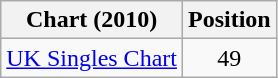<table class="wikitable sortable">
<tr>
<th>Chart (2010)</th>
<th>Position</th>
</tr>
<tr>
<td><a href='#'>UK Singles Chart</a></td>
<td style="text-align:center;">49</td>
</tr>
</table>
